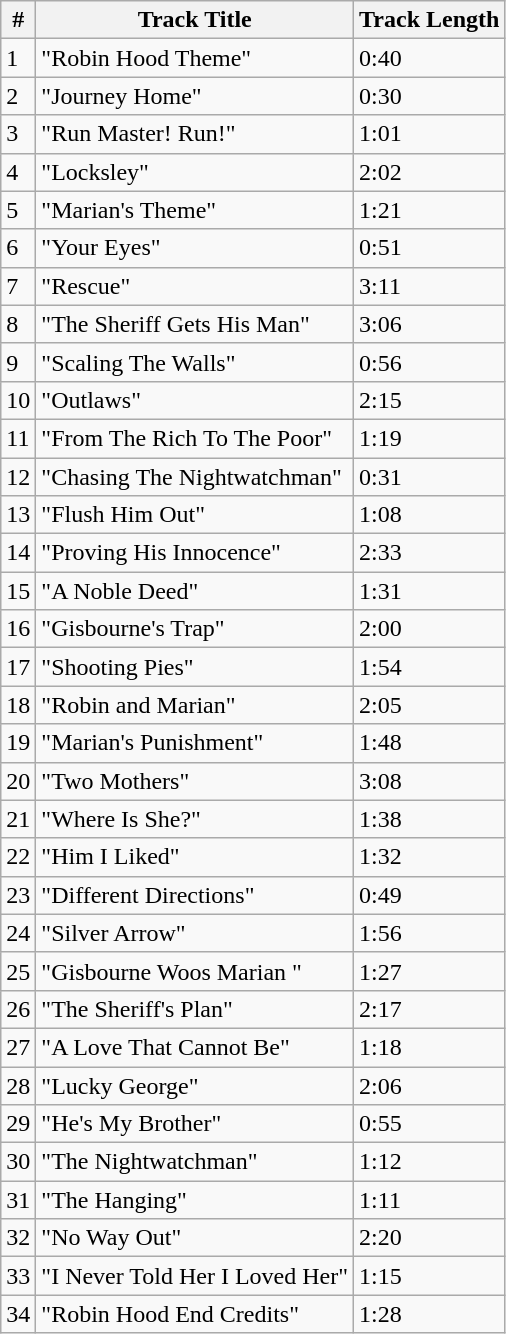<table class="wikitable">
<tr>
<th>#</th>
<th>Track Title</th>
<th>Track Length</th>
</tr>
<tr>
<td>1</td>
<td>"Robin Hood Theme"</td>
<td>0:40</td>
</tr>
<tr>
<td>2</td>
<td>"Journey Home"</td>
<td>0:30</td>
</tr>
<tr>
<td>3</td>
<td>"Run Master! Run!"</td>
<td>1:01</td>
</tr>
<tr>
<td>4</td>
<td>"Locksley"</td>
<td>2:02</td>
</tr>
<tr>
<td>5</td>
<td>"Marian's Theme"</td>
<td>1:21</td>
</tr>
<tr>
<td>6</td>
<td>"Your Eyes"</td>
<td>0:51</td>
</tr>
<tr>
<td>7</td>
<td>"Rescue"</td>
<td>3:11</td>
</tr>
<tr>
<td>8</td>
<td>"The Sheriff Gets His Man"</td>
<td>3:06</td>
</tr>
<tr>
<td>9</td>
<td>"Scaling The Walls"</td>
<td>0:56</td>
</tr>
<tr>
<td>10</td>
<td>"Outlaws"</td>
<td>2:15</td>
</tr>
<tr>
<td>11</td>
<td>"From The Rich To The Poor"</td>
<td>1:19</td>
</tr>
<tr>
<td>12</td>
<td>"Chasing The Nightwatchman"</td>
<td>0:31</td>
</tr>
<tr>
<td>13</td>
<td>"Flush Him Out"</td>
<td>1:08</td>
</tr>
<tr>
<td>14</td>
<td>"Proving His Innocence"</td>
<td>2:33</td>
</tr>
<tr>
<td>15</td>
<td>"A Noble Deed"</td>
<td>1:31</td>
</tr>
<tr>
<td>16</td>
<td>"Gisbourne's Trap"</td>
<td>2:00</td>
</tr>
<tr>
<td>17</td>
<td>"Shooting Pies"</td>
<td>1:54</td>
</tr>
<tr>
<td>18</td>
<td>"Robin and Marian"</td>
<td>2:05</td>
</tr>
<tr>
<td>19</td>
<td>"Marian's Punishment"</td>
<td>1:48</td>
</tr>
<tr>
<td>20</td>
<td>"Two Mothers"</td>
<td>3:08</td>
</tr>
<tr>
<td>21</td>
<td>"Where Is She?"</td>
<td>1:38</td>
</tr>
<tr>
<td>22</td>
<td>"Him I Liked"</td>
<td>1:32</td>
</tr>
<tr>
<td>23</td>
<td>"Different Directions"</td>
<td>0:49</td>
</tr>
<tr>
<td>24</td>
<td>"Silver Arrow"</td>
<td>1:56</td>
</tr>
<tr>
<td>25</td>
<td>"Gisbourne Woos Marian "</td>
<td>1:27</td>
</tr>
<tr>
<td>26</td>
<td>"The Sheriff's Plan"</td>
<td>2:17</td>
</tr>
<tr>
<td>27</td>
<td>"A Love That Cannot Be"</td>
<td>1:18</td>
</tr>
<tr>
<td>28</td>
<td>"Lucky George"</td>
<td>2:06</td>
</tr>
<tr>
<td>29</td>
<td>"He's My Brother"</td>
<td>0:55</td>
</tr>
<tr>
<td>30</td>
<td>"The Nightwatchman"</td>
<td>1:12</td>
</tr>
<tr>
<td>31</td>
<td>"The Hanging"</td>
<td>1:11</td>
</tr>
<tr>
<td>32</td>
<td>"No Way Out"</td>
<td>2:20</td>
</tr>
<tr>
<td>33</td>
<td>"I Never Told Her I Loved Her"</td>
<td>1:15</td>
</tr>
<tr>
<td>34</td>
<td>"Robin Hood End Credits"</td>
<td>1:28</td>
</tr>
</table>
